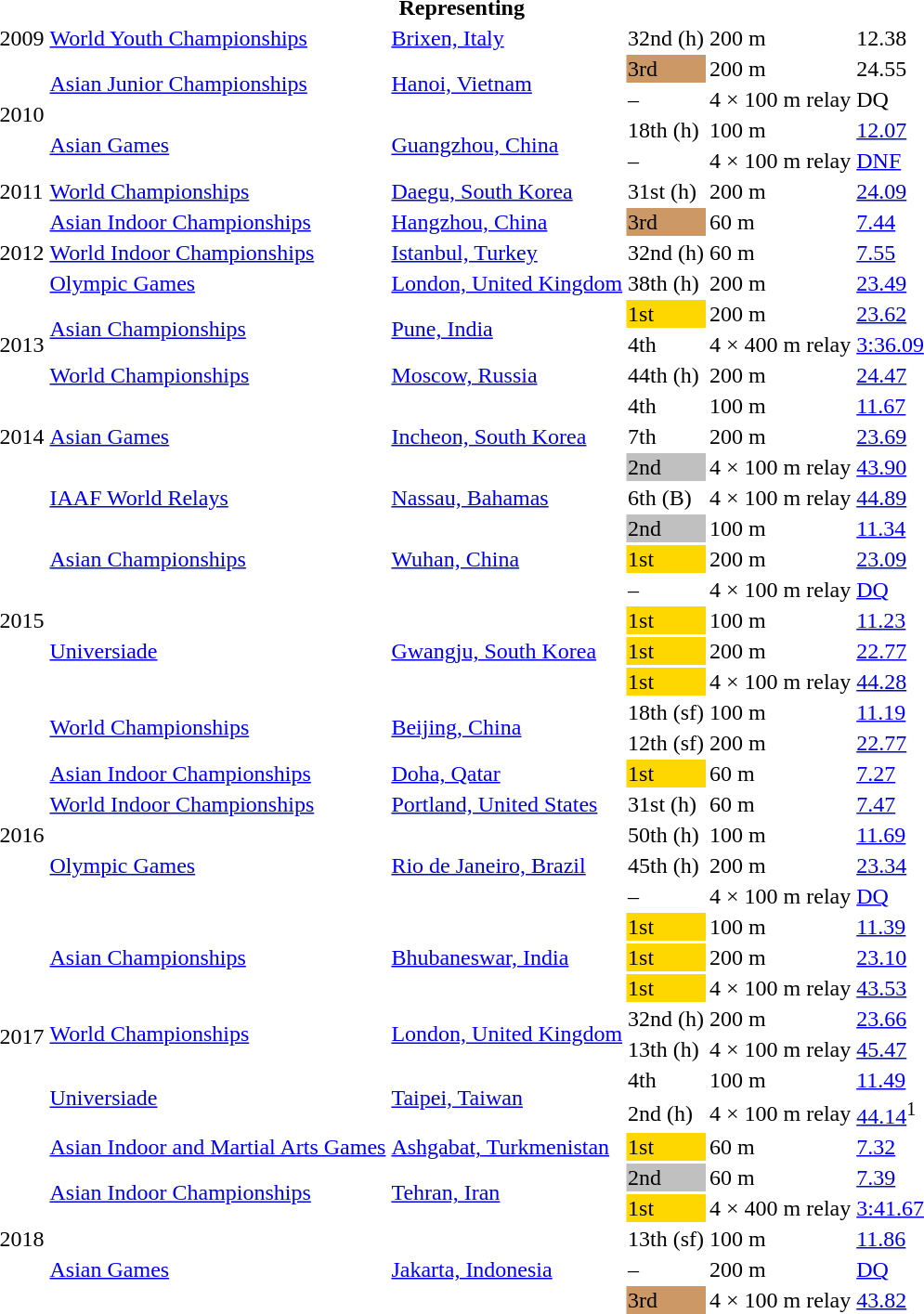<table>
<tr>
<th colspan="6">Representing </th>
</tr>
<tr>
<td>2009</td>
<td><a href='#'>World Youth Championships</a></td>
<td><a href='#'>Brixen, Italy</a></td>
<td>32nd (h)</td>
<td>200 m</td>
<td>12.38</td>
</tr>
<tr>
<td rowspan=4>2010</td>
<td rowspan=2><a href='#'>Asian Junior Championships</a></td>
<td rowspan=2><a href='#'>Hanoi, Vietnam</a></td>
<td bgcolor=cc9966>3rd</td>
<td>200 m</td>
<td>24.55</td>
</tr>
<tr>
<td>–</td>
<td>4 × 100 m relay</td>
<td>DQ</td>
</tr>
<tr>
<td rowspan=2><a href='#'>Asian Games</a></td>
<td rowspan=2><a href='#'>Guangzhou, China</a></td>
<td>18th (h)</td>
<td>100 m</td>
<td><a href='#'>12.07</a></td>
</tr>
<tr>
<td>–</td>
<td>4 × 100 m relay</td>
<td><a href='#'>DNF</a></td>
</tr>
<tr>
<td>2011</td>
<td><a href='#'>World Championships</a></td>
<td><a href='#'>Daegu, South Korea</a></td>
<td>31st (h)</td>
<td>200 m</td>
<td><a href='#'>24.09</a></td>
</tr>
<tr>
<td rowspan=3>2012</td>
<td><a href='#'>Asian Indoor Championships</a></td>
<td><a href='#'>Hangzhou, China</a></td>
<td bgcolor=cc9966>3rd</td>
<td>60 m</td>
<td><a href='#'>7.44</a></td>
</tr>
<tr>
<td><a href='#'>World Indoor Championships</a></td>
<td><a href='#'>Istanbul, Turkey</a></td>
<td>32nd (h)</td>
<td>60 m</td>
<td><a href='#'>7.55</a></td>
</tr>
<tr>
<td><a href='#'>Olympic Games</a></td>
<td><a href='#'>London, United Kingdom</a></td>
<td>38th (h)</td>
<td>200 m</td>
<td><a href='#'>23.49</a></td>
</tr>
<tr>
<td rowspan=3>2013</td>
<td rowspan=2><a href='#'>Asian Championships</a></td>
<td rowspan=2><a href='#'>Pune, India</a></td>
<td bgcolor=gold>1st</td>
<td>200 m</td>
<td><a href='#'>23.62</a></td>
</tr>
<tr>
<td>4th</td>
<td>4 × 400 m relay</td>
<td><a href='#'>3:36.09</a></td>
</tr>
<tr>
<td><a href='#'>World Championships</a></td>
<td><a href='#'>Moscow, Russia</a></td>
<td>44th (h)</td>
<td>200 m</td>
<td><a href='#'>24.47</a></td>
</tr>
<tr>
<td rowspan=3>2014</td>
<td rowspan=3><a href='#'>Asian Games</a></td>
<td rowspan=3><a href='#'>Incheon, South Korea</a></td>
<td>4th</td>
<td>100 m</td>
<td><a href='#'>11.67</a></td>
</tr>
<tr>
<td>7th</td>
<td>200 m</td>
<td><a href='#'>23.69</a></td>
</tr>
<tr>
<td bgcolor=silver>2nd</td>
<td>4 × 100 m relay</td>
<td><a href='#'>43.90</a></td>
</tr>
<tr>
<td rowspan=9>2015</td>
<td><a href='#'>IAAF World Relays</a></td>
<td><a href='#'>Nassau, Bahamas</a></td>
<td>6th (B)</td>
<td>4 × 100 m relay</td>
<td><a href='#'>44.89</a></td>
</tr>
<tr>
<td rowspan=3><a href='#'>Asian Championships</a></td>
<td rowspan=3><a href='#'>Wuhan, China</a></td>
<td bgcolor=silver>2nd</td>
<td>100 m</td>
<td><a href='#'>11.34</a></td>
</tr>
<tr>
<td bgcolor=gold>1st</td>
<td>200 m</td>
<td><a href='#'>23.09</a></td>
</tr>
<tr>
<td>–</td>
<td>4 × 100 m relay</td>
<td><a href='#'>DQ</a></td>
</tr>
<tr>
<td rowspan=3><a href='#'>Universiade</a></td>
<td rowspan=3><a href='#'>Gwangju, South Korea</a></td>
<td bgcolor=gold>1st</td>
<td>100 m</td>
<td><a href='#'>11.23</a></td>
</tr>
<tr>
<td bgcolor=gold>1st</td>
<td>200 m</td>
<td><a href='#'>22.77</a></td>
</tr>
<tr>
<td bgcolor=gold>1st</td>
<td>4 × 100 m relay</td>
<td><a href='#'>44.28</a></td>
</tr>
<tr>
<td rowspan=2><a href='#'>World Championships</a></td>
<td rowspan=2><a href='#'>Beijing, China</a></td>
<td>18th (sf)</td>
<td>100 m</td>
<td><a href='#'>11.19</a></td>
</tr>
<tr>
<td>12th (sf)</td>
<td>200 m</td>
<td><a href='#'>22.77</a></td>
</tr>
<tr>
<td rowspan=5>2016</td>
<td><a href='#'>Asian Indoor Championships</a></td>
<td><a href='#'>Doha, Qatar</a></td>
<td bgcolor=gold>1st</td>
<td>60 m</td>
<td><a href='#'>7.27</a></td>
</tr>
<tr>
<td><a href='#'>World Indoor Championships</a></td>
<td><a href='#'>Portland, United States</a></td>
<td>31st (h)</td>
<td>60 m</td>
<td><a href='#'>7.47</a></td>
</tr>
<tr>
<td rowspan=3><a href='#'>Olympic Games</a></td>
<td rowspan=3><a href='#'>Rio de Janeiro, Brazil</a></td>
<td>50th (h)</td>
<td>100 m</td>
<td><a href='#'>11.69</a></td>
</tr>
<tr>
<td>45th (h)</td>
<td>200 m</td>
<td><a href='#'>23.34</a></td>
</tr>
<tr>
<td>–</td>
<td>4 × 100 m relay</td>
<td><a href='#'>DQ</a></td>
</tr>
<tr>
<td rowspan=8>2017</td>
<td rowspan=3><a href='#'>Asian Championships</a></td>
<td rowspan=3><a href='#'>Bhubaneswar, India</a></td>
<td bgcolor=gold>1st</td>
<td>100 m</td>
<td><a href='#'>11.39</a></td>
</tr>
<tr>
<td bgcolor=gold>1st</td>
<td>200 m</td>
<td><a href='#'>23.10</a></td>
</tr>
<tr>
<td bgcolor=gold>1st</td>
<td>4 × 100 m relay</td>
<td><a href='#'>43.53</a></td>
</tr>
<tr>
<td rowspan=2><a href='#'>World Championships</a></td>
<td rowspan=2><a href='#'>London, United Kingdom</a></td>
<td>32nd (h)</td>
<td>200 m</td>
<td><a href='#'>23.66</a></td>
</tr>
<tr>
<td>13th (h)</td>
<td>4 × 100 m relay</td>
<td><a href='#'>45.47</a></td>
</tr>
<tr>
<td rowspan=2><a href='#'>Universiade</a></td>
<td rowspan=2><a href='#'>Taipei, Taiwan</a></td>
<td>4th</td>
<td>100 m</td>
<td><a href='#'>11.49</a></td>
</tr>
<tr>
<td>2nd (h)</td>
<td>4 × 100 m relay</td>
<td><a href='#'>44.14</a><sup>1</sup></td>
</tr>
<tr>
<td><a href='#'>Asian Indoor and Martial Arts Games</a></td>
<td><a href='#'>Ashgabat, Turkmenistan</a></td>
<td bgcolor=gold>1st</td>
<td>60 m</td>
<td><a href='#'>7.32</a></td>
</tr>
<tr>
<td rowspan=5>2018</td>
<td rowspan=2><a href='#'>Asian Indoor Championships</a></td>
<td rowspan=2><a href='#'>Tehran, Iran</a></td>
<td bgcolor=silver>2nd</td>
<td>60 m</td>
<td><a href='#'>7.39</a></td>
</tr>
<tr>
<td bgcolor=gold>1st</td>
<td>4 × 400 m relay</td>
<td><a href='#'>3:41.67</a></td>
</tr>
<tr>
<td rowspan=3><a href='#'>Asian Games</a></td>
<td rowspan=3><a href='#'>Jakarta, Indonesia</a></td>
<td>13th (sf)</td>
<td>100 m</td>
<td><a href='#'>11.86</a></td>
</tr>
<tr>
<td>–</td>
<td>200 m</td>
<td><a href='#'>DQ</a></td>
</tr>
<tr>
<td bgcolor=cc9966>3rd</td>
<td>4 × 100 m relay</td>
<td><a href='#'>43.82</a></td>
</tr>
</table>
